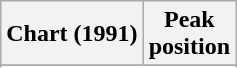<table class="wikitable sortable plainrowheaders" style="text-align:center">
<tr>
<th>Chart (1991)</th>
<th>Peak<br>position</th>
</tr>
<tr>
</tr>
<tr>
</tr>
<tr>
</tr>
<tr>
</tr>
</table>
